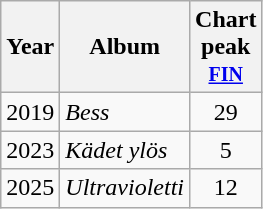<table class="wikitable">
<tr>
<th>Year</th>
<th>Album</th>
<th>Chart <br>peak<br><small><a href='#'>FIN</a><br></small></th>
</tr>
<tr>
<td>2019</td>
<td><em>Bess</em></td>
<td style="text-align:center;">29</td>
</tr>
<tr>
<td>2023</td>
<td><em>Kädet ylös</em></td>
<td style="text-align:center;">5<br></td>
</tr>
<tr>
<td>2025</td>
<td><em>Ultravioletti</em></td>
<td style="text-align:center;">12<br></td>
</tr>
</table>
